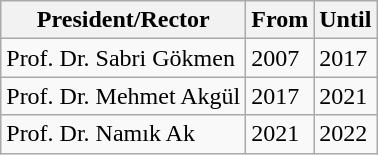<table class="wikitable">
<tr>
<th>President/Rector</th>
<th>From</th>
<th>Until</th>
</tr>
<tr>
<td>Prof. Dr. Sabri Gökmen</td>
<td>2007</td>
<td>2017</td>
</tr>
<tr>
<td>Prof. Dr. Mehmet Akgül</td>
<td>2017</td>
<td>2021</td>
</tr>
<tr>
<td>Prof. Dr. Namık Ak</td>
<td>2021</td>
<td>2022</td>
</tr>
</table>
